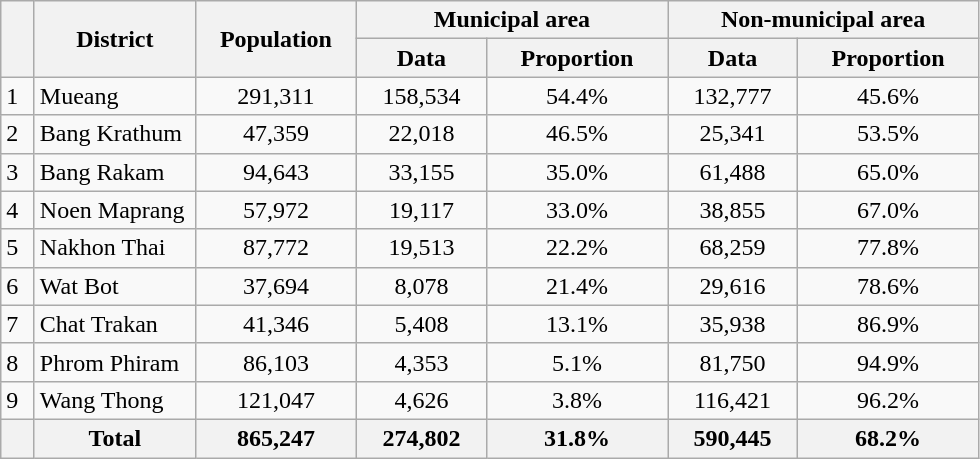<table class="wikitable">
<tr>
<th rowspan=2 style="width:15px;"></th>
<th rowspan=2 style="width:100px;">District</th>
<th rowspan=2 style="width:100px;">Population</th>
<th colspan=2 style="width:200px;">Municipal area</th>
<th colspan=2 style="width:200px;">Non-municipal area</th>
</tr>
<tr>
<th>Data</th>
<th>Proportion</th>
<th>Data</th>
<th>Proportion</th>
</tr>
<tr>
<td>1</td>
<td>Mueang</td>
<td style="text-align:center;">291,311</td>
<td style="text-align:center;">158,534</td>
<td style=Text-align:center;">54.4%</td>
<td style="text-align:center;">132,777</td>
<td style="text-align:center;">45.6%</td>
</tr>
<tr>
<td>2</td>
<td>Bang Krathum</td>
<td style="text-align:center;">47,359</td>
<td style="text-align:center;">22,018</td>
<td style="text-align:center;">46.5%</td>
<td style="text-align:center;">25,341</td>
<td style="text-align:center;">53.5%</td>
</tr>
<tr>
<td>3</td>
<td>Bang Rakam</td>
<td style="text-align:center;">94,643</td>
<td style="text-align:center;">33,155</td>
<td style=Text-align:center;">35.0%</td>
<td style="text-align:center;">61,488</td>
<td style="text-align:center;">65.0%</td>
</tr>
<tr>
<td>4</td>
<td>Noen Maprang</td>
<td style="text-align:center;">57,972</td>
<td style="text-align:center;">19,117</td>
<td style="text-align:center;">33.0%</td>
<td style="text-align:center;">38,855</td>
<td style="text-align:center;">67.0%</td>
</tr>
<tr>
<td>5</td>
<td>Nakhon Thai</td>
<td style="text-align:center;">87,772</td>
<td style="text-align:center;">19,513</td>
<td style=Text-align:center;">22.2%</td>
<td style="text-align:center;">68,259</td>
<td style="text-align:center;">77.8%</td>
</tr>
<tr>
<td>6</td>
<td>Wat Bot</td>
<td style="text-align:center;">37,694</td>
<td style="text-align:center;">8,078</td>
<td style="text-align:center;">21.4%</td>
<td style="text-align:center;">29,616</td>
<td style="text-align:center;">78.6%</td>
</tr>
<tr>
<td>7</td>
<td>Chat Trakan</td>
<td style="text-align:center;">41,346</td>
<td style="text-align:center;">5,408</td>
<td style=Text-align:center;">13.1%</td>
<td style="text-align:center;">35,938</td>
<td style="text-align:center;">86.9%</td>
</tr>
<tr>
<td>8</td>
<td>Phrom Phiram</td>
<td style="text-align:center;">86,103</td>
<td style="text-align:center;">4,353</td>
<td style="text-align:center;">5.1%</td>
<td style="text-align:center;">81,750</td>
<td style="text-align:center;">94.9%</td>
</tr>
<tr>
<td>9</td>
<td>Wang Thong</td>
<td style="text-align:center;">121,047</td>
<td style="text-align:center;">4,626</td>
<td style="text-align:center;">3.8%</td>
<td style="text-align:center;">116,421</td>
<td style="text-align:center;">96.2%</td>
</tr>
<tr>
<th> </th>
<th>Total</th>
<th>865,247</th>
<th>274,802</th>
<th>31.8%</th>
<th>590,445</th>
<th>68.2%</th>
</tr>
</table>
